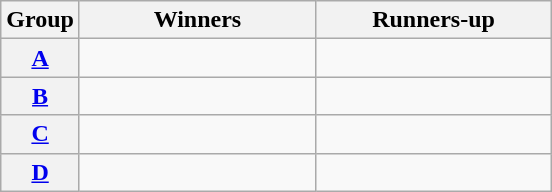<table class="wikitable">
<tr>
<th>Group</th>
<th width="150">Winners</th>
<th width="150">Runners-up</th>
</tr>
<tr>
<th><a href='#'>A</a></th>
<td></td>
<td></td>
</tr>
<tr>
<th><a href='#'>B</a></th>
<td></td>
<td></td>
</tr>
<tr>
<th><a href='#'>C</a></th>
<td></td>
<td></td>
</tr>
<tr>
<th><a href='#'>D</a></th>
<td></td>
<td></td>
</tr>
</table>
